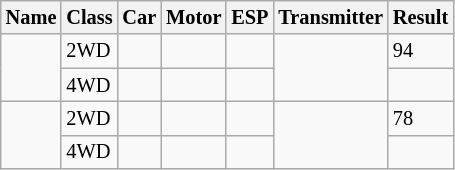<table class="wikitable" style="font-size: 85%;">
<tr>
<th>Name</th>
<th>Class</th>
<th>Car</th>
<th>Motor</th>
<th>ESP</th>
<th>Transmitter</th>
<th>Result</th>
</tr>
<tr>
<td rowspan=2></td>
<td>2WD</td>
<td></td>
<td></td>
<td></td>
<td rowspan=2></td>
<td>94</td>
</tr>
<tr>
<td>4WD</td>
<td></td>
<td></td>
<td></td>
<td></td>
</tr>
<tr>
<td rowspan=2></td>
<td>2WD</td>
<td></td>
<td></td>
<td></td>
<td rowspan=2></td>
<td>78</td>
</tr>
<tr>
<td>4WD</td>
<td></td>
<td></td>
<td></td>
<td></td>
</tr>
</table>
